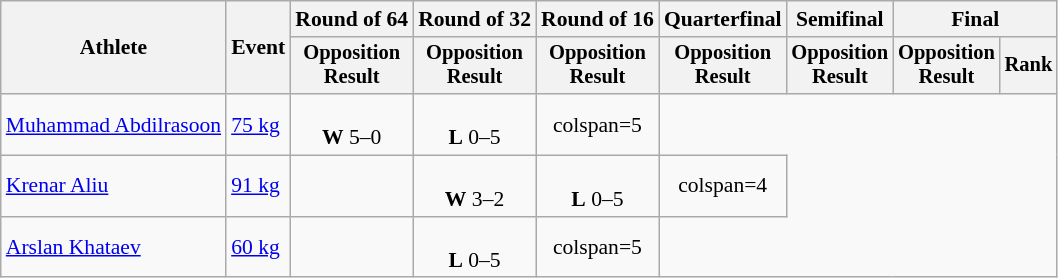<table class=wikitable style=font-size:90%;text-align:center>
<tr>
<th rowspan=2>Athlete</th>
<th rowspan=2>Event</th>
<th>Round of 64</th>
<th>Round of 32</th>
<th>Round of 16</th>
<th>Quarterfinal</th>
<th>Semifinal</th>
<th colspan=2>Final</th>
</tr>
<tr style=font-size:95%>
<th>Opposition<br>Result</th>
<th>Opposition<br>Result</th>
<th>Opposition<br>Result</th>
<th>Opposition<br>Result</th>
<th>Opposition<br>Result</th>
<th>Opposition<br>Result</th>
<th>Rank</th>
</tr>
<tr>
<td align="left"><a href='#'>Muhammad Abdilrasoon</a></td>
<td align="left"><a href='#'>75 kg</a></td>
<td><br> <strong>W</strong> 5–0</td>
<td><br> <strong>L</strong> 0–5</td>
<td>colspan=5 </td>
</tr>
<tr>
<td align="left"><a href='#'>Krenar Aliu</a></td>
<td align="left"><a href='#'>91 kg</a></td>
<td></td>
<td><br> <strong>W</strong> 3–2</td>
<td><br> <strong>L</strong> 0–5</td>
<td>colspan=4 </td>
</tr>
<tr>
<td align="left"><a href='#'>Arslan Khataev</a></td>
<td align="left"><a href='#'>60 kg</a></td>
<td></td>
<td><br> <strong>L</strong> 0–5</td>
<td>colspan=5 </td>
</tr>
</table>
